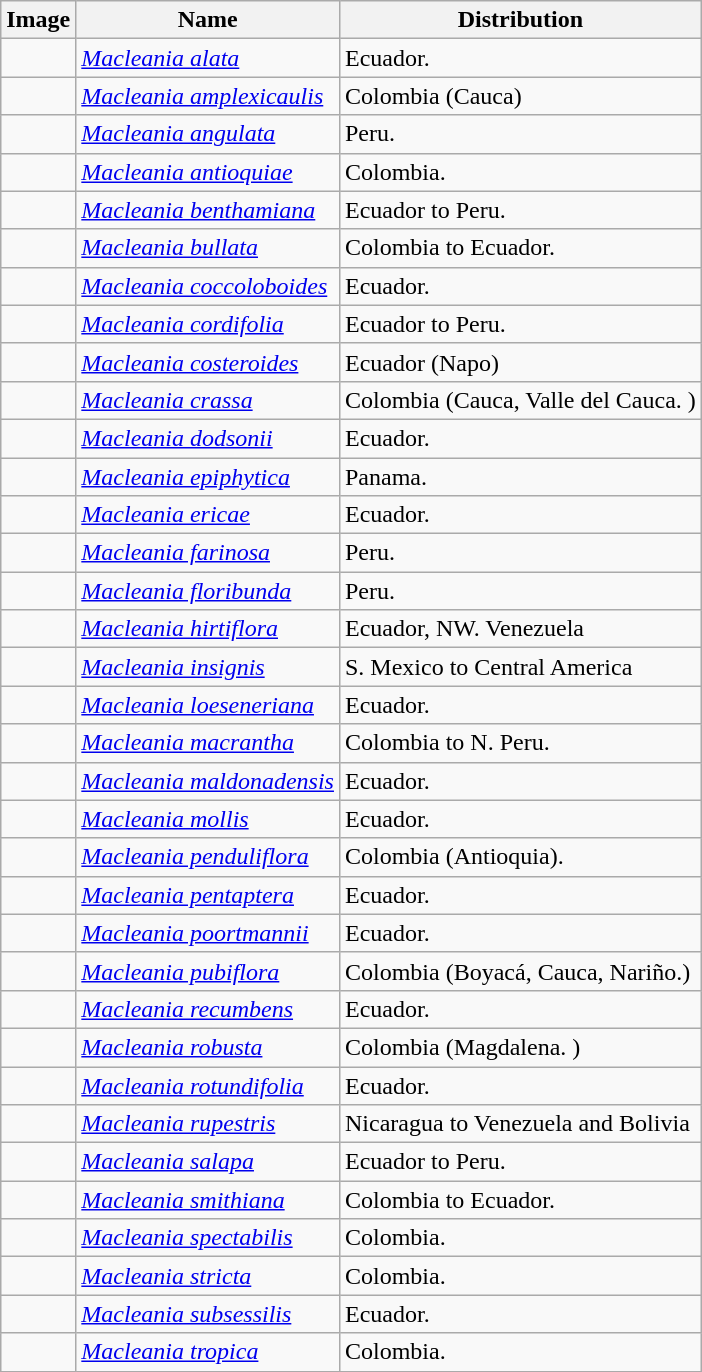<table class="wikitable collapsible">
<tr>
<th>Image</th>
<th>Name</th>
<th>Distribution</th>
</tr>
<tr>
<td></td>
<td><em><a href='#'>Macleania alata</a></em></td>
<td>Ecuador.</td>
</tr>
<tr>
<td></td>
<td><em><a href='#'>Macleania amplexicaulis</a></em></td>
<td>Colombia (Cauca)</td>
</tr>
<tr>
<td></td>
<td><em><a href='#'>Macleania angulata</a></em></td>
<td>Peru.</td>
</tr>
<tr>
<td></td>
<td><em><a href='#'>Macleania antioquiae</a></em></td>
<td>Colombia.</td>
</tr>
<tr>
<td></td>
<td><em><a href='#'>Macleania benthamiana</a></em></td>
<td>Ecuador to Peru.</td>
</tr>
<tr>
<td></td>
<td><em><a href='#'>Macleania bullata</a></em></td>
<td>Colombia to Ecuador.</td>
</tr>
<tr>
<td></td>
<td><em><a href='#'>Macleania coccoloboides</a></em></td>
<td>Ecuador.</td>
</tr>
<tr>
<td></td>
<td><em><a href='#'>Macleania cordifolia</a></em></td>
<td>Ecuador to Peru.</td>
</tr>
<tr>
<td></td>
<td><em><a href='#'>Macleania costeroides</a></em></td>
<td>Ecuador (Napo)</td>
</tr>
<tr>
<td></td>
<td><em><a href='#'>Macleania crassa</a></em></td>
<td>Colombia (Cauca, Valle del Cauca. )</td>
</tr>
<tr>
<td></td>
<td><em><a href='#'>Macleania dodsonii</a></em></td>
<td>Ecuador.</td>
</tr>
<tr>
<td></td>
<td><em><a href='#'>Macleania epiphytica</a></em></td>
<td>Panama.</td>
</tr>
<tr>
<td></td>
<td><em><a href='#'>Macleania ericae</a></em></td>
<td>Ecuador.</td>
</tr>
<tr>
<td></td>
<td><em><a href='#'>Macleania farinosa</a></em></td>
<td>Peru.</td>
</tr>
<tr>
<td></td>
<td><em><a href='#'>Macleania floribunda</a></em></td>
<td>Peru.</td>
</tr>
<tr>
<td></td>
<td><em><a href='#'>Macleania hirtiflora</a></em></td>
<td>Ecuador, NW. Venezuela</td>
</tr>
<tr>
<td></td>
<td><em><a href='#'>Macleania insignis</a></em></td>
<td>S. Mexico to Central America</td>
</tr>
<tr>
<td></td>
<td><em><a href='#'>Macleania loeseneriana</a></em></td>
<td>Ecuador.</td>
</tr>
<tr>
<td></td>
<td><em><a href='#'>Macleania macrantha</a></em></td>
<td>Colombia to N. Peru.</td>
</tr>
<tr>
<td></td>
<td><em><a href='#'>Macleania maldonadensis</a></em></td>
<td>Ecuador.</td>
</tr>
<tr>
<td></td>
<td><em><a href='#'>Macleania mollis</a></em></td>
<td>Ecuador.</td>
</tr>
<tr>
<td></td>
<td><em><a href='#'>Macleania penduliflora</a></em></td>
<td>Colombia (Antioquia).</td>
</tr>
<tr>
<td></td>
<td><em><a href='#'>Macleania pentaptera</a></em></td>
<td>Ecuador.</td>
</tr>
<tr>
<td></td>
<td><em><a href='#'>Macleania poortmannii</a></em></td>
<td>Ecuador.</td>
</tr>
<tr>
<td></td>
<td><em><a href='#'>Macleania pubiflora</a></em></td>
<td>Colombia (Boyacá, Cauca, Nariño.)</td>
</tr>
<tr>
<td></td>
<td><em><a href='#'>Macleania recumbens</a></em></td>
<td>Ecuador.</td>
</tr>
<tr>
<td></td>
<td><em><a href='#'>Macleania robusta</a></em></td>
<td>Colombia (Magdalena. )</td>
</tr>
<tr>
<td></td>
<td><em><a href='#'>Macleania rotundifolia</a></em></td>
<td>Ecuador.</td>
</tr>
<tr>
<td></td>
<td><em><a href='#'>Macleania rupestris</a></em></td>
<td>Nicaragua to Venezuela and Bolivia</td>
</tr>
<tr>
<td></td>
<td><em><a href='#'>Macleania salapa</a></em></td>
<td>Ecuador to Peru.</td>
</tr>
<tr>
<td></td>
<td><em><a href='#'>Macleania smithiana</a></em></td>
<td>Colombia to Ecuador.</td>
</tr>
<tr>
<td></td>
<td><em><a href='#'>Macleania spectabilis</a></em></td>
<td>Colombia.</td>
</tr>
<tr>
<td></td>
<td><em><a href='#'>Macleania stricta</a></em></td>
<td>Colombia.</td>
</tr>
<tr>
<td></td>
<td><em><a href='#'>Macleania subsessilis</a></em></td>
<td>Ecuador.</td>
</tr>
<tr>
<td></td>
<td><em><a href='#'>Macleania tropica</a></em></td>
<td>Colombia.</td>
</tr>
<tr>
</tr>
</table>
